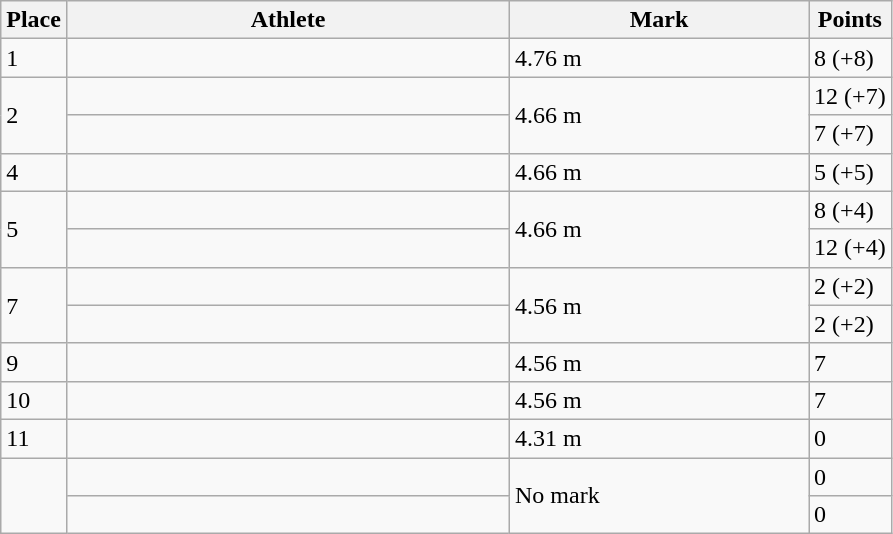<table class="wikitable sortable">
<tr>
<th>Place</th>
<th style="width:18em">Athlete</th>
<th style="width:12em">Mark</th>
<th>Points</th>
</tr>
<tr>
<td>1</td>
<td></td>
<td>4.76 m </td>
<td>8 (+8)</td>
</tr>
<tr>
<td rowspan=2>2</td>
<td></td>
<td rowspan=2>4.66 m</td>
<td>12 (+7)</td>
</tr>
<tr>
<td></td>
<td>7 (+7)</td>
</tr>
<tr>
<td>4</td>
<td></td>
<td>4.66 m</td>
<td>5 (+5)</td>
</tr>
<tr>
<td rowspan=2>5</td>
<td></td>
<td rowspan=2>4.66 m</td>
<td>8 (+4)</td>
</tr>
<tr>
<td></td>
<td>12 (+4)</td>
</tr>
<tr>
<td rowspan=2>7</td>
<td></td>
<td rowspan=2>4.56 m</td>
<td>2 (+2)</td>
</tr>
<tr>
<td></td>
<td>2 (+2)</td>
</tr>
<tr>
<td>9</td>
<td></td>
<td>4.56 m</td>
<td>7</td>
</tr>
<tr>
<td>10</td>
<td></td>
<td>4.56 m</td>
<td>7</td>
</tr>
<tr>
<td>11</td>
<td></td>
<td>4.31 m</td>
<td>0</td>
</tr>
<tr>
<td rowspan=2 data-sort-value=12></td>
<td></td>
<td rowspan=2>No mark</td>
<td>0</td>
</tr>
<tr>
<td></td>
<td>0</td>
</tr>
</table>
